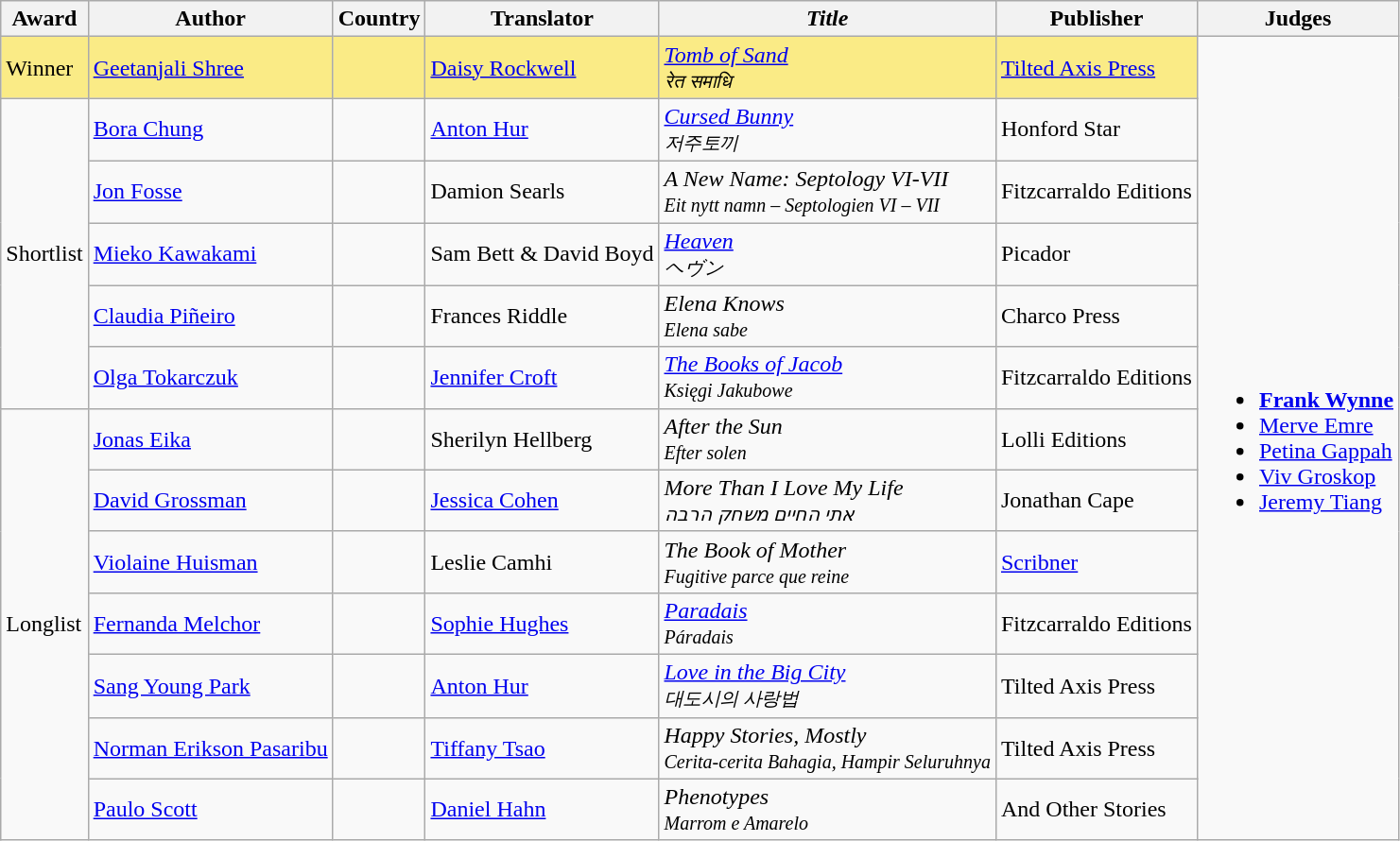<table class="sortable wikitable" width=%100>
<tr>
<th>Award</th>
<th><strong>Author</strong></th>
<th><strong>Country</strong></th>
<th><strong>Translator</strong></th>
<th><em>Title</em></th>
<th><strong>Publisher</strong></th>
<th>Judges</th>
</tr>
<tr>
<td style="background:#FAEB86; color:black">Winner</td>
<td style="background:#FAEB86; color:black"><a href='#'>Geetanjali Shree</a></td>
<td style="background:#FAEB86; color:black"></td>
<td style="background:#FAEB86; color:black"><a href='#'>Daisy Rockwell</a></td>
<td style="background:#FAEB86; color:black"><em><a href='#'>Tomb of Sand</a></em><br><small><em>रेत समाधि</em></small></td>
<td style="background:#FAEB86; color:black"><a href='#'>Tilted Axis Press</a></td>
<td rowspan="13"><br><ul><li><strong><a href='#'>Frank Wynne</a></strong></li><li><a href='#'>Merve Emre</a></li><li><a href='#'>Petina Gappah</a></li><li><a href='#'>Viv Groskop</a></li><li><a href='#'>Jeremy Tiang</a></li></ul></td>
</tr>
<tr>
<td rowspan="5">Shortlist</td>
<td><a href='#'>Bora Chung</a></td>
<td></td>
<td><a href='#'>Anton Hur</a></td>
<td><em><a href='#'>Cursed Bunny</a></em><br><small><em>저주토끼</em></small></td>
<td>Honford Star</td>
</tr>
<tr>
<td><a href='#'>Jon Fosse</a></td>
<td></td>
<td>Damion Searls</td>
<td><em>A New Name: Septology VI-VII</em><br><small><em>Eit nytt namn – Septologien VI – VII</em></small></td>
<td>Fitzcarraldo Editions</td>
</tr>
<tr>
<td><a href='#'>Mieko Kawakami</a></td>
<td></td>
<td>Sam Bett & David Boyd</td>
<td><em><a href='#'>Heaven</a></em><br><small><em>ヘヴン</em></small></td>
<td>Picador</td>
</tr>
<tr>
<td><a href='#'>Claudia Piñeiro</a></td>
<td></td>
<td>Frances Riddle</td>
<td><em>Elena Knows</em><br><small><em>Elena sabe</em></small></td>
<td>Charco Press</td>
</tr>
<tr>
<td><a href='#'>Olga Tokarczuk</a></td>
<td></td>
<td><a href='#'>Jennifer Croft</a></td>
<td><em><a href='#'>The Books of Jacob</a></em><br><small><em>Księgi Jakubowe</em></small></td>
<td>Fitzcarraldo Editions</td>
</tr>
<tr>
<td rowspan="7">Longlist</td>
<td><a href='#'>Jonas Eika</a></td>
<td></td>
<td>Sherilyn Hellberg</td>
<td><em>After the Sun</em><br><small><em>Efter solen</em></small></td>
<td>Lolli Editions</td>
</tr>
<tr>
<td><a href='#'>David Grossman</a></td>
<td></td>
<td><a href='#'>Jessica Cohen</a></td>
<td><em>More Than I Love My Life</em><br><small><em>אתי החיים משחק הרבה</em></small></td>
<td>Jonathan Cape</td>
</tr>
<tr>
<td><a href='#'>Violaine Huisman</a></td>
<td></td>
<td>Leslie Camhi</td>
<td><em>The Book of Mother</em><br><small><em>Fugitive parce que reine</em></small></td>
<td><a href='#'>Scribner</a></td>
</tr>
<tr>
<td><a href='#'>Fernanda Melchor</a></td>
<td></td>
<td><a href='#'>Sophie Hughes</a></td>
<td><em><a href='#'>Paradais</a></em><br><small><em>Páradais</em></small></td>
<td>Fitzcarraldo Editions</td>
</tr>
<tr>
<td><a href='#'>Sang Young Park</a></td>
<td></td>
<td><a href='#'>Anton Hur</a></td>
<td><em><a href='#'>Love in the Big City</a></em><br><small><em>대도시의 사랑법</em></small></td>
<td>Tilted Axis Press</td>
</tr>
<tr>
<td><a href='#'>Norman Erikson Pasaribu</a></td>
<td></td>
<td><a href='#'>Tiffany Tsao</a></td>
<td><em>Happy Stories, Mostly</em><br><small><em>Cerita-cerita Bahagia, Hampir Seluruhnya</em></small></td>
<td>Tilted Axis Press</td>
</tr>
<tr>
<td><a href='#'>Paulo Scott</a></td>
<td></td>
<td><a href='#'>Daniel Hahn</a></td>
<td><em>Phenotypes</em><br><small><em>Marrom e Amarelo</em></small></td>
<td>And Other Stories</td>
</tr>
</table>
